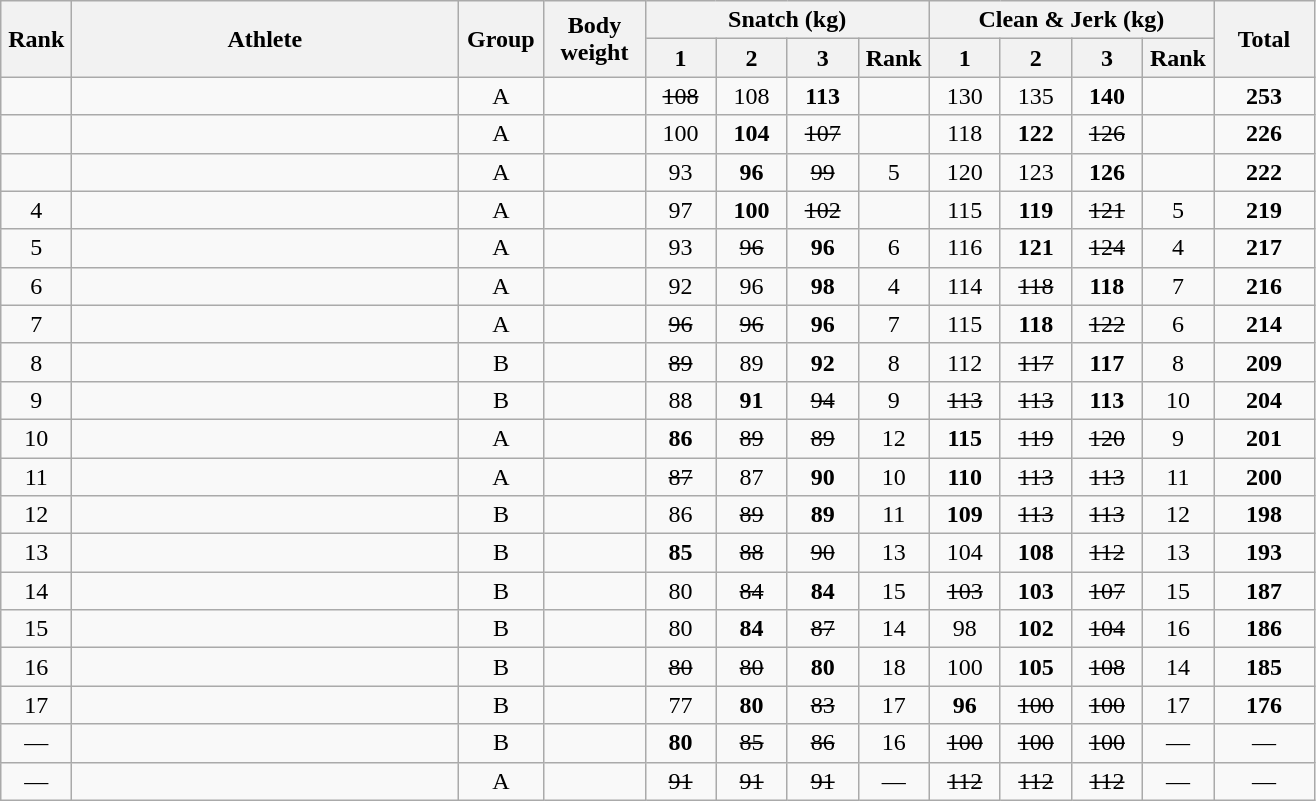<table class = "wikitable" style="text-align:center;">
<tr>
<th rowspan=2 width=40>Rank</th>
<th rowspan=2 width=250>Athlete</th>
<th rowspan=2 width=50>Group</th>
<th rowspan=2 width=60>Body weight</th>
<th colspan=4>Snatch (kg)</th>
<th colspan=4>Clean & Jerk (kg)</th>
<th rowspan=2 width=60>Total</th>
</tr>
<tr>
<th width=40>1</th>
<th width=40>2</th>
<th width=40>3</th>
<th width=40>Rank</th>
<th width=40>1</th>
<th width=40>2</th>
<th width=40>3</th>
<th width=40>Rank</th>
</tr>
<tr>
<td></td>
<td align=left></td>
<td>A</td>
<td></td>
<td><s>108</s></td>
<td>108</td>
<td><strong>113</strong></td>
<td></td>
<td>130</td>
<td>135</td>
<td><strong>140</strong></td>
<td></td>
<td><strong>253</strong></td>
</tr>
<tr>
<td></td>
<td align=left></td>
<td>A</td>
<td></td>
<td>100</td>
<td><strong>104</strong></td>
<td><s>107</s></td>
<td></td>
<td>118</td>
<td><strong>122</strong></td>
<td><s>126</s></td>
<td></td>
<td><strong>226</strong></td>
</tr>
<tr>
<td></td>
<td align=left></td>
<td>A</td>
<td></td>
<td>93</td>
<td><strong>96</strong></td>
<td><s>99</s></td>
<td>5</td>
<td>120</td>
<td>123</td>
<td><strong>126</strong></td>
<td></td>
<td><strong>222</strong></td>
</tr>
<tr>
<td>4</td>
<td align=left></td>
<td>A</td>
<td></td>
<td>97</td>
<td><strong>100</strong></td>
<td><s>102</s></td>
<td></td>
<td>115</td>
<td><strong>119</strong></td>
<td><s>121</s></td>
<td>5</td>
<td><strong>219</strong></td>
</tr>
<tr>
<td>5</td>
<td align=left></td>
<td>A</td>
<td></td>
<td>93</td>
<td><s>96</s></td>
<td><strong>96</strong></td>
<td>6</td>
<td>116</td>
<td><strong>121</strong></td>
<td><s>124</s></td>
<td>4</td>
<td><strong>217</strong></td>
</tr>
<tr>
<td>6</td>
<td align=left></td>
<td>A</td>
<td></td>
<td>92</td>
<td>96</td>
<td><strong>98</strong></td>
<td>4</td>
<td>114</td>
<td><s>118</s></td>
<td><strong>118</strong></td>
<td>7</td>
<td><strong>216</strong></td>
</tr>
<tr>
<td>7</td>
<td align=left></td>
<td>A</td>
<td></td>
<td><s>96</s></td>
<td><s>96</s></td>
<td><strong>96</strong></td>
<td>7</td>
<td>115</td>
<td><strong>118</strong></td>
<td><s>122</s></td>
<td>6</td>
<td><strong>214</strong></td>
</tr>
<tr>
<td>8</td>
<td align=left></td>
<td>B</td>
<td></td>
<td><s>89</s></td>
<td>89</td>
<td><strong>92</strong></td>
<td>8</td>
<td>112</td>
<td><s>117</s></td>
<td><strong>117</strong></td>
<td>8</td>
<td><strong>209</strong></td>
</tr>
<tr>
<td>9</td>
<td align=left></td>
<td>B</td>
<td></td>
<td>88</td>
<td><strong>91</strong></td>
<td><s>94</s></td>
<td>9</td>
<td><s>113</s></td>
<td><s>113</s></td>
<td><strong>113</strong></td>
<td>10</td>
<td><strong>204</strong></td>
</tr>
<tr>
<td>10</td>
<td align=left></td>
<td>A</td>
<td></td>
<td><strong>86</strong></td>
<td><s>89</s></td>
<td><s>89</s></td>
<td>12</td>
<td><strong>115</strong></td>
<td><s>119</s></td>
<td><s>120</s></td>
<td>9</td>
<td><strong>201</strong></td>
</tr>
<tr>
<td>11</td>
<td align=left></td>
<td>A</td>
<td></td>
<td><s>87</s></td>
<td>87</td>
<td><strong>90</strong></td>
<td>10</td>
<td><strong>110</strong></td>
<td><s>113</s></td>
<td><s>113</s></td>
<td>11</td>
<td><strong>200</strong></td>
</tr>
<tr>
<td>12</td>
<td align=left></td>
<td>B</td>
<td></td>
<td>86</td>
<td><s>89</s></td>
<td><strong>89</strong></td>
<td>11</td>
<td><strong>109</strong></td>
<td><s>113</s></td>
<td><s>113</s></td>
<td>12</td>
<td><strong>198</strong></td>
</tr>
<tr>
<td>13</td>
<td align=left></td>
<td>B</td>
<td></td>
<td><strong>85</strong></td>
<td><s>88</s></td>
<td><s>90</s></td>
<td>13</td>
<td>104</td>
<td><strong>108</strong></td>
<td><s>112</s></td>
<td>13</td>
<td><strong>193</strong></td>
</tr>
<tr>
<td>14</td>
<td align=left></td>
<td>B</td>
<td></td>
<td>80</td>
<td><s>84</s></td>
<td><strong>84</strong></td>
<td>15</td>
<td><s>103</s></td>
<td><strong>103</strong></td>
<td><s>107</s></td>
<td>15</td>
<td><strong>187</strong></td>
</tr>
<tr>
<td>15</td>
<td align=left></td>
<td>B</td>
<td></td>
<td>80</td>
<td><strong>84</strong></td>
<td><s>87</s></td>
<td>14</td>
<td>98</td>
<td><strong>102</strong></td>
<td><s>104</s></td>
<td>16</td>
<td><strong>186</strong></td>
</tr>
<tr>
<td>16</td>
<td align=left></td>
<td>B</td>
<td></td>
<td><s>80</s></td>
<td><s>80</s></td>
<td><strong>80</strong></td>
<td>18</td>
<td>100</td>
<td><strong>105</strong></td>
<td><s>108</s></td>
<td>14</td>
<td><strong>185</strong></td>
</tr>
<tr>
<td>17</td>
<td align=left></td>
<td>B</td>
<td></td>
<td>77</td>
<td><strong>80</strong></td>
<td><s>83</s></td>
<td>17</td>
<td><strong>96</strong></td>
<td><s>100</s></td>
<td><s>100</s></td>
<td>17</td>
<td><strong>176</strong></td>
</tr>
<tr>
<td>—</td>
<td align=left></td>
<td>B</td>
<td></td>
<td><strong>80</strong></td>
<td><s>85</s></td>
<td><s>86</s></td>
<td>16</td>
<td><s>100</s></td>
<td><s>100</s></td>
<td><s>100</s></td>
<td>—</td>
<td>—</td>
</tr>
<tr>
<td>—</td>
<td align=left></td>
<td>A</td>
<td></td>
<td><s>91</s></td>
<td><s>91</s></td>
<td><s>91</s></td>
<td>—</td>
<td><s>112</s></td>
<td><s>112</s></td>
<td><s>112</s></td>
<td>—</td>
<td>—</td>
</tr>
</table>
